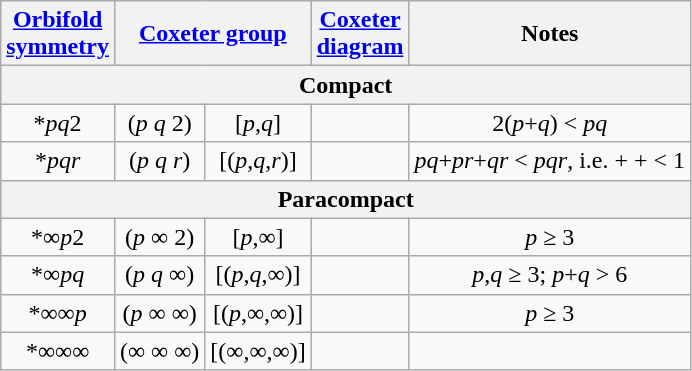<table class=wikitable>
<tr>
<th><a href='#'>Orbifold<br>symmetry</a></th>
<th colspan=2><a href='#'>Coxeter group</a></th>
<th><a href='#'>Coxeter<br>diagram</a></th>
<th>Notes</th>
</tr>
<tr>
<th colspan=5>Compact</th>
</tr>
<tr valign=top align=center>
<td>*<em>pq</em>2</td>
<td>(<em>p q</em> 2)</td>
<td>[<em>p</em>,<em>q</em>]</td>
<td></td>
<td>2(<em>p</em>+<em>q</em>) < <em>pq</em></td>
</tr>
<tr valign=top align=center>
<td>*<em>pqr</em></td>
<td>(<em>p q r</em>)</td>
<td>[(<em>p</em>,<em>q</em>,<em>r</em>)]</td>
<td></td>
<td><em>pq</em>+<em>pr</em>+<em>qr</em> < <em>pqr</em>, i.e.  +  +  < 1</td>
</tr>
<tr>
<th colspan=5>Paracompact</th>
</tr>
<tr align=center>
<td>*∞<em>p</em>2</td>
<td>(<em>p</em> ∞ 2)</td>
<td>[<em>p</em>,∞]</td>
<td></td>
<td><em>p</em> ≥ 3</td>
</tr>
<tr align=center>
<td>*∞<em>pq</em></td>
<td>(<em>p q</em> ∞)</td>
<td>[(<em>p</em>,<em>q</em>,∞)]</td>
<td></td>
<td><em>p</em>,<em>q</em> ≥ 3; <em>p</em>+<em>q</em> > 6</td>
</tr>
<tr align=center>
<td>*∞∞<em>p</em></td>
<td>(<em>p</em> ∞ ∞)</td>
<td>[(<em>p</em>,∞,∞)]</td>
<td></td>
<td><em>p</em> ≥ 3</td>
</tr>
<tr align=center>
<td>*∞∞∞</td>
<td>(∞ ∞ ∞)</td>
<td>[(∞,∞,∞)]</td>
<td></td>
<td></td>
</tr>
</table>
